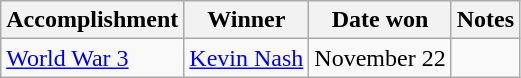<table class="wikitable">
<tr>
<th>Accomplishment</th>
<th>Winner</th>
<th>Date won</th>
<th>Notes</th>
</tr>
<tr>
<td><a href='#'>World War 3</a></td>
<td><a href='#'>Kevin Nash</a></td>
<td>November 22</td>
<td></td>
</tr>
</table>
